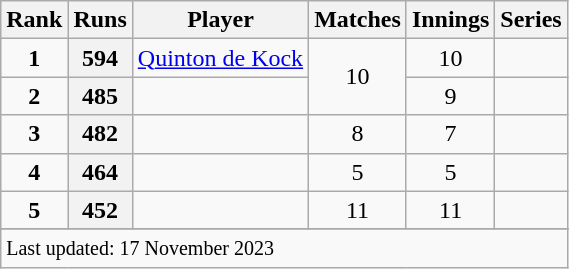<table class="wikitable plainrowheaders sortable">
<tr>
<th scope=col>Rank</th>
<th scope=col>Runs</th>
<th scope=col>Player</th>
<th scope=col>Matches</th>
<th scope=col>Innings</th>
<th scope=col>Series</th>
</tr>
<tr>
<td align=center><strong>1</strong></td>
<th scope=row style=text-align:center;>594</th>
<td><a href='#'>Quinton de Kock</a></td>
<td align=center rowspan=2>10</td>
<td align=center>10</td>
<td></td>
</tr>
<tr>
<td align=center><strong>2</strong></td>
<th scope=row style="text-align:center;">485</th>
<td></td>
<td align=center>9</td>
<td></td>
</tr>
<tr>
<td align=center><strong>3</strong></td>
<th scope=row style=text-align:center;>482</th>
<td></td>
<td align=center>8</td>
<td align=center>7</td>
<td></td>
</tr>
<tr>
<td align=center><strong>4</strong></td>
<th scope=row style=text-align:center;>464</th>
<td></td>
<td align=center>5</td>
<td align=center>5</td>
<td></td>
</tr>
<tr>
<td align=center><strong>5</strong></td>
<th scope=row style=text-align:center;>452</th>
<td></td>
<td align=center>11</td>
<td align=center>11</td>
<td></td>
</tr>
<tr>
</tr>
<tr class=sortbottom>
<td colspan=6><small>Last updated: 17 November 2023</small></td>
</tr>
</table>
